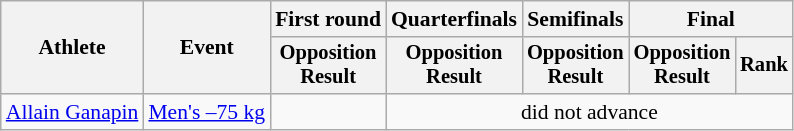<table class="wikitable" style="font-size:90%;">
<tr>
<th rowspan=2>Athlete</th>
<th rowspan=2>Event</th>
<th>First round</th>
<th>Quarterfinals</th>
<th>Semifinals</th>
<th colspan=2>Final</th>
</tr>
<tr style="font-size:95%">
<th>Opposition<br>Result</th>
<th>Opposition<br>Result</th>
<th>Opposition<br>Result</th>
<th>Opposition<br>Result</th>
<th>Rank</th>
</tr>
<tr align=center>
<td align=left><a href='#'>Allain Ganapin</a></td>
<td align=left><a href='#'>Men's –75 kg</a></td>
<td> <br><strong></strong></td>
<td colspan=4>did not advance</td>
</tr>
</table>
